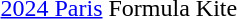<table>
<tr valign="top">
<td><a href='#'>2024 Paris</a> <br></td>
<td>Formula Kite</td>
<td></td>
<td></td>
<td></td>
</tr>
</table>
